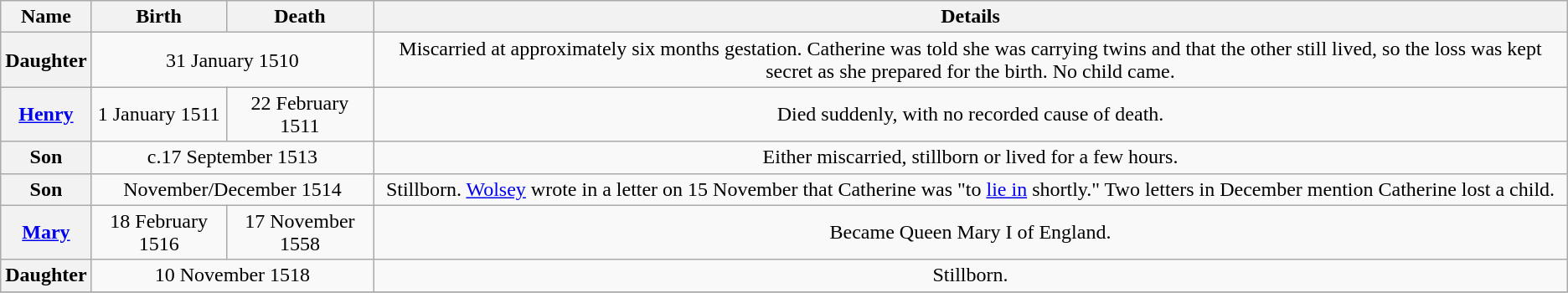<table class="wikitable" style="text-align: center;">
<tr>
<th>Name</th>
<th>Birth</th>
<th>Death</th>
<th>Details</th>
</tr>
<tr>
<th>Daughter</th>
<td colspan="2">31 January 1510</td>
<td>Miscarried at approximately six months gestation. Catherine was told she was carrying twins and that the other still lived, so the loss was kept secret as she prepared for the birth. No child came.</td>
</tr>
<tr>
<th><a href='#'>Henry</a></th>
<td>1 January 1511</td>
<td>22 February 1511</td>
<td>Died suddenly, with no recorded cause of death.</td>
</tr>
<tr>
<th>Son</th>
<td colspan="2">c.17 September 1513</td>
<td>Either miscarried, stillborn or lived for a few hours.</td>
</tr>
<tr>
<th>Son</th>
<td colspan="2">November/December 1514</td>
<td>Stillborn. <a href='#'>Wolsey</a> wrote in a letter on 15 November that Catherine was "to <a href='#'>lie in</a> shortly." Two letters in December mention Catherine lost a child.</td>
</tr>
<tr>
<th><a href='#'>Mary</a></th>
<td>18 February 1516</td>
<td>17 November 1558</td>
<td>Became Queen Mary I of England.</td>
</tr>
<tr>
<th>Daughter</th>
<td colspan="2">10 November 1518</td>
<td>Stillborn.</td>
</tr>
<tr>
</tr>
</table>
